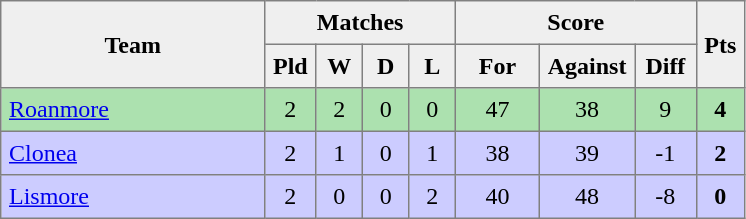<table style=border-collapse:collapse border=1 cellspacing=0 cellpadding=5>
<tr align=center bgcolor=#efefef>
<th rowspan=2 width=165>Team</th>
<th colspan=4>Matches</th>
<th colspan=3>Score</th>
<th rowspan=2width=20>Pts</th>
</tr>
<tr align=center bgcolor=#efefef>
<th width=20>Pld</th>
<th width=20>W</th>
<th width=20>D</th>
<th width=20>L</th>
<th width=45>For</th>
<th width=45>Against</th>
<th width=30>Diff</th>
</tr>
<tr align=center  style="background:#ACE1AF;">
<td style="text-align:left;"><a href='#'>Roanmore</a></td>
<td>2</td>
<td>2</td>
<td>0</td>
<td>0</td>
<td>47</td>
<td>38</td>
<td>9</td>
<td><strong>4</strong></td>
</tr>
<tr align=center style="background:#ccccff;">
<td style="text-align:left;"><a href='#'>Clonea</a></td>
<td>2</td>
<td>1</td>
<td>0</td>
<td>1</td>
<td>38</td>
<td>39</td>
<td>-1</td>
<td><strong>2</strong></td>
</tr>
<tr align=center  style="background:#ccccff;">
<td style="text-align:left;"><a href='#'>Lismore</a></td>
<td>2</td>
<td>0</td>
<td>0</td>
<td>2</td>
<td>40</td>
<td>48</td>
<td>-8</td>
<td><strong>0</strong></td>
</tr>
</table>
